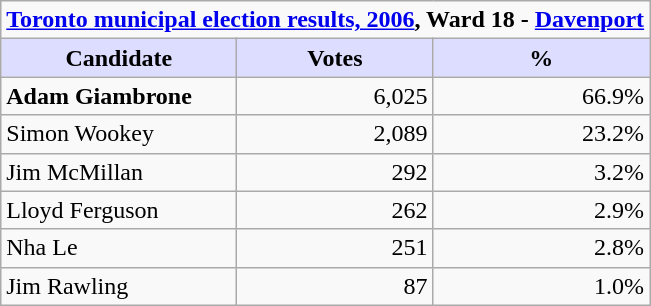<table class="wikitable">
<tr>
<td colspan="3" style="text-align:center;"><strong><a href='#'>Toronto municipal election results, 2006</a>, Ward 18 - <a href='#'>Davenport</a></strong></td>
</tr>
<tr>
<th style="background:#ddf; width:150px;">Candidate</th>
<th style="background:#ddf;">Votes</th>
<th style="background:#ddf;">%</th>
</tr>
<tr>
<td><strong>Adam Giambrone</strong></td>
<td align=right>6,025</td>
<td align=right>66.9%</td>
</tr>
<tr>
<td>Simon Wookey</td>
<td align=right>2,089</td>
<td align=right>23.2%</td>
</tr>
<tr>
<td>Jim McMillan</td>
<td align=right>292</td>
<td align=right>3.2%</td>
</tr>
<tr>
<td>Lloyd Ferguson</td>
<td align=right>262</td>
<td align=right>2.9%</td>
</tr>
<tr>
<td>Nha Le</td>
<td align=right>251</td>
<td align=right>2.8%</td>
</tr>
<tr>
<td>Jim Rawling</td>
<td align=right>87</td>
<td align=right>1.0%</td>
</tr>
</table>
